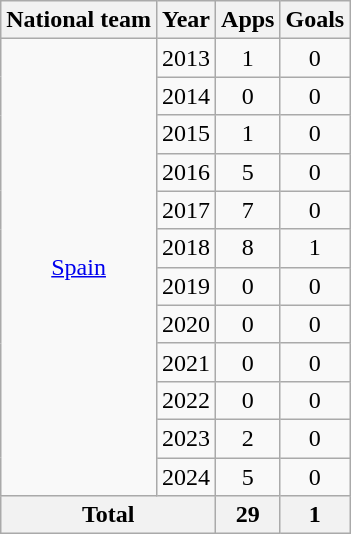<table class="wikitable" style="text-align:center">
<tr>
<th>National team</th>
<th>Year</th>
<th>Apps</th>
<th>Goals</th>
</tr>
<tr>
<td rowspan="12"><a href='#'>Spain</a></td>
<td>2013</td>
<td>1</td>
<td>0</td>
</tr>
<tr>
<td>2014</td>
<td>0</td>
<td>0</td>
</tr>
<tr>
<td>2015</td>
<td>1</td>
<td>0</td>
</tr>
<tr>
<td>2016</td>
<td>5</td>
<td>0</td>
</tr>
<tr>
<td>2017</td>
<td>7</td>
<td>0</td>
</tr>
<tr>
<td>2018</td>
<td>8</td>
<td>1</td>
</tr>
<tr>
<td>2019</td>
<td>0</td>
<td>0</td>
</tr>
<tr>
<td>2020</td>
<td>0</td>
<td>0</td>
</tr>
<tr>
<td>2021</td>
<td>0</td>
<td>0</td>
</tr>
<tr>
<td>2022</td>
<td>0</td>
<td>0</td>
</tr>
<tr>
<td>2023</td>
<td>2</td>
<td>0</td>
</tr>
<tr>
<td>2024</td>
<td>5</td>
<td>0</td>
</tr>
<tr>
<th colspan="2">Total</th>
<th>29</th>
<th>1</th>
</tr>
</table>
